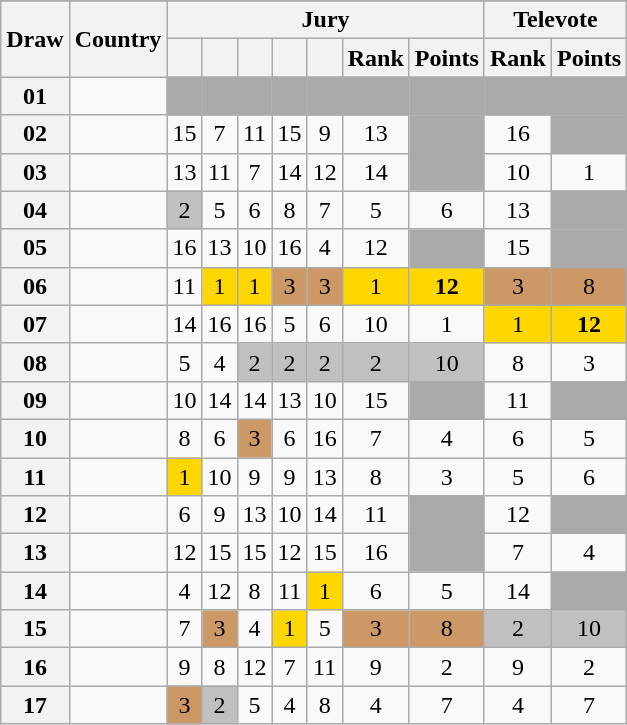<table class="sortable wikitable collapsible plainrowheaders" style="text-align:center;">
<tr>
</tr>
<tr>
<th scope="col" rowspan="2">Draw</th>
<th scope="col" rowspan="2">Country</th>
<th scope="col" colspan="7">Jury</th>
<th scope="col" colspan="2">Televote</th>
</tr>
<tr>
<th scope="col"></th>
<th scope="col"></th>
<th scope="col"></th>
<th scope="col"></th>
<th scope="col"></th>
<th scope="col">Rank</th>
<th scope="col">Points</th>
<th scope="col">Rank</th>
<th scope="col">Points</th>
</tr>
<tr class="sortbottom">
<th scope="row" style="text-align:center;">01</th>
<td style="text-align:left;"></td>
<td style="background:#AAAAAA;"></td>
<td style="background:#AAAAAA;"></td>
<td style="background:#AAAAAA;"></td>
<td style="background:#AAAAAA;"></td>
<td style="background:#AAAAAA;"></td>
<td style="background:#AAAAAA;"></td>
<td style="background:#AAAAAA;"></td>
<td style="background:#AAAAAA;"></td>
<td style="background:#AAAAAA;"></td>
</tr>
<tr>
<th scope="row" style="text-align:center;">02</th>
<td style="text-align:left;"></td>
<td>15</td>
<td>7</td>
<td>11</td>
<td>15</td>
<td>9</td>
<td>13</td>
<td style="background:#AAAAAA;"></td>
<td>16</td>
<td style="background:#AAAAAA;"></td>
</tr>
<tr>
<th scope="row" style="text-align:center;">03</th>
<td style="text-align:left;"></td>
<td>13</td>
<td>11</td>
<td>7</td>
<td>14</td>
<td>12</td>
<td>14</td>
<td style="background:#AAAAAA;"></td>
<td>10</td>
<td>1</td>
</tr>
<tr>
<th scope="row" style="text-align:center;">04</th>
<td style="text-align:left;"></td>
<td style="background:silver;">2</td>
<td>5</td>
<td>6</td>
<td>8</td>
<td>7</td>
<td>5</td>
<td>6</td>
<td>13</td>
<td style="background:#AAAAAA;"></td>
</tr>
<tr>
<th scope="row" style="text-align:center;">05</th>
<td style="text-align:left;"></td>
<td>16</td>
<td>13</td>
<td>10</td>
<td>16</td>
<td>4</td>
<td>12</td>
<td style="background:#AAAAAA;"></td>
<td>15</td>
<td style="background:#AAAAAA;"></td>
</tr>
<tr>
<th scope="row" style="text-align:center;">06</th>
<td style="text-align:left;"></td>
<td>11</td>
<td style="background:gold;">1</td>
<td style="background:gold;">1</td>
<td style="background:#CC9966;">3</td>
<td style="background:#CC9966;">3</td>
<td style="background:gold;">1</td>
<td style="background:gold;"><strong>12</strong></td>
<td style="background:#CC9966;">3</td>
<td style="background:#CC9966;">8</td>
</tr>
<tr>
<th scope="row" style="text-align:center;">07</th>
<td style="text-align:left;"></td>
<td>14</td>
<td>16</td>
<td>16</td>
<td>5</td>
<td>6</td>
<td>10</td>
<td>1</td>
<td style="background:gold;">1</td>
<td style="background:gold;"><strong>12</strong></td>
</tr>
<tr>
<th scope="row" style="text-align:center;">08</th>
<td style="text-align:left;"></td>
<td>5</td>
<td>4</td>
<td style="background:silver;">2</td>
<td style="background:silver;">2</td>
<td style="background:silver;">2</td>
<td style="background:silver;">2</td>
<td style="background:silver;">10</td>
<td>8</td>
<td>3</td>
</tr>
<tr>
<th scope="row" style="text-align:center;">09</th>
<td style="text-align:left;"></td>
<td>10</td>
<td>14</td>
<td>14</td>
<td>13</td>
<td>10</td>
<td>15</td>
<td style="background:#AAAAAA;"></td>
<td>11</td>
<td style="background:#AAAAAA;"></td>
</tr>
<tr>
<th scope="row" style="text-align:center;">10</th>
<td style="text-align:left;"></td>
<td>8</td>
<td>6</td>
<td style="background:#CC9966;">3</td>
<td>6</td>
<td>16</td>
<td>7</td>
<td>4</td>
<td>6</td>
<td>5</td>
</tr>
<tr>
<th scope="row" style="text-align:center;">11</th>
<td style="text-align:left;"></td>
<td style="background:gold;">1</td>
<td>10</td>
<td>9</td>
<td>9</td>
<td>13</td>
<td>8</td>
<td>3</td>
<td>5</td>
<td>6</td>
</tr>
<tr>
<th scope="row" style="text-align:center;">12</th>
<td style="text-align:left;"></td>
<td>6</td>
<td>9</td>
<td>13</td>
<td>10</td>
<td>14</td>
<td>11</td>
<td style="background:#AAAAAA;"></td>
<td>12</td>
<td style="background:#AAAAAA;"></td>
</tr>
<tr>
<th scope="row" style="text-align:center;">13</th>
<td style="text-align:left;"></td>
<td>12</td>
<td>15</td>
<td>15</td>
<td>12</td>
<td>15</td>
<td>16</td>
<td style="background:#AAAAAA;"></td>
<td>7</td>
<td>4</td>
</tr>
<tr>
<th scope="row" style="text-align:center;">14</th>
<td style="text-align:left;"></td>
<td>4</td>
<td>12</td>
<td>8</td>
<td>11</td>
<td style="background:gold;">1</td>
<td>6</td>
<td>5</td>
<td>14</td>
<td style="background:#AAAAAA;"></td>
</tr>
<tr>
<th scope="row" style="text-align:center;">15</th>
<td style="text-align:left;"></td>
<td>7</td>
<td style="background:#CC9966;">3</td>
<td>4</td>
<td style="background:gold;">1</td>
<td>5</td>
<td style="background:#CC9966;">3</td>
<td style="background:#CC9966;">8</td>
<td style="background:silver;">2</td>
<td style="background:silver;">10</td>
</tr>
<tr>
<th scope="row" style="text-align:center;">16</th>
<td style="text-align:left;"></td>
<td>9</td>
<td>8</td>
<td>12</td>
<td>7</td>
<td>11</td>
<td>9</td>
<td>2</td>
<td>9</td>
<td>2</td>
</tr>
<tr>
<th scope="row" style="text-align:center;">17</th>
<td style="text-align:left;"></td>
<td style="background:#CC9966;">3</td>
<td style="background:silver;">2</td>
<td>5</td>
<td>4</td>
<td>8</td>
<td>4</td>
<td>7</td>
<td>4</td>
<td>7</td>
</tr>
</table>
